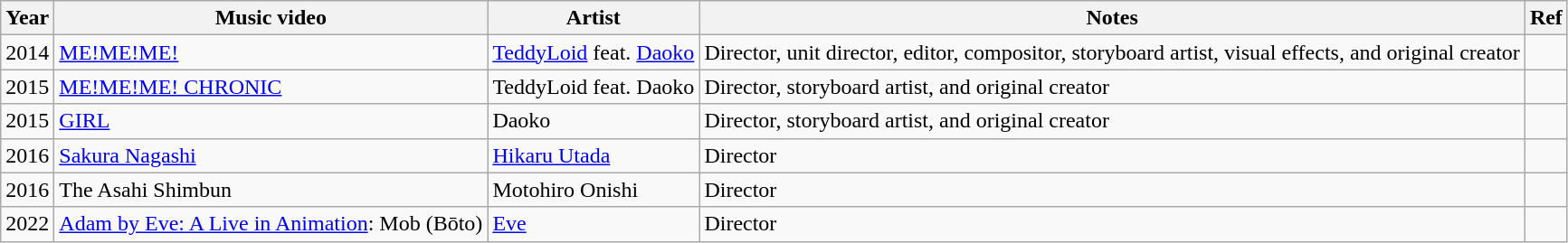<table class="wikitable">
<tr>
<th>Year</th>
<th>Music video</th>
<th>Artist</th>
<th>Notes</th>
<th>Ref</th>
</tr>
<tr>
<td>2014</td>
<td><a href='#'>ME!ME!ME!</a></td>
<td><a href='#'>TeddyLoid</a> feat. <a href='#'>Daoko</a></td>
<td>Director, unit director, editor, compositor, storyboard artist, visual effects, and original creator</td>
<td></td>
</tr>
<tr>
<td>2015</td>
<td><a href='#'>ME!ME!ME! CHRONIC</a></td>
<td>TeddyLoid feat. Daoko</td>
<td>Director, storyboard artist, and original creator</td>
<td></td>
</tr>
<tr>
<td>2015</td>
<td><a href='#'>GIRL</a></td>
<td>Daoko</td>
<td>Director, storyboard artist, and original creator</td>
<td></td>
</tr>
<tr>
<td>2016</td>
<td><a href='#'>Sakura Nagashi</a></td>
<td><a href='#'>Hikaru Utada</a></td>
<td>Director</td>
<td></td>
</tr>
<tr>
<td>2016</td>
<td>The Asahi Shimbun</td>
<td>Motohiro Onishi</td>
<td>Director</td>
<td></td>
</tr>
<tr>
<td>2022</td>
<td><a href='#'>Adam by Eve: A Live in Animation</a>: Mob (Bōto)</td>
<td><a href='#'>Eve</a></td>
<td>Director</td>
<td></td>
</tr>
</table>
